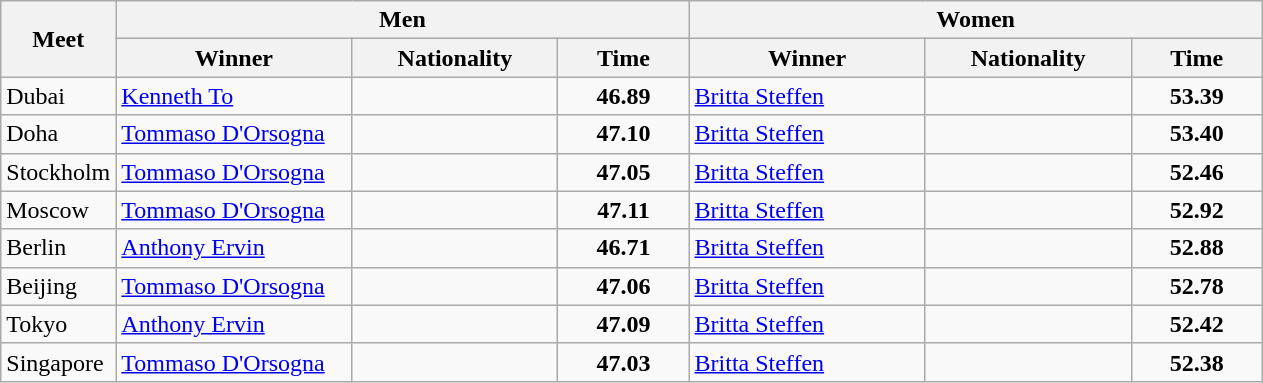<table class="wikitable">
<tr>
<th rowspan="2">Meet</th>
<th colspan="3">Men</th>
<th colspan="3">Women</th>
</tr>
<tr>
<th width=150>Winner</th>
<th width=130>Nationality</th>
<th width=80>Time</th>
<th width=150>Winner</th>
<th width=130>Nationality</th>
<th width=80>Time</th>
</tr>
<tr>
<td>Dubai</td>
<td><a href='#'>Kenneth To</a></td>
<td></td>
<td align=center><strong>46.89</strong></td>
<td><a href='#'>Britta Steffen</a></td>
<td></td>
<td align=center><strong>53.39</strong></td>
</tr>
<tr>
<td>Doha</td>
<td><a href='#'>Tommaso D'Orsogna</a></td>
<td></td>
<td align=center><strong>47.10</strong></td>
<td><a href='#'>Britta Steffen</a></td>
<td></td>
<td align=center><strong>53.40</strong></td>
</tr>
<tr>
<td>Stockholm</td>
<td><a href='#'>Tommaso D'Orsogna</a></td>
<td></td>
<td align=center><strong>47.05</strong></td>
<td><a href='#'>Britta Steffen</a></td>
<td></td>
<td align=center><strong>52.46</strong></td>
</tr>
<tr>
<td>Moscow</td>
<td><a href='#'>Tommaso D'Orsogna</a></td>
<td></td>
<td align=center><strong>47.11</strong></td>
<td><a href='#'>Britta Steffen</a></td>
<td></td>
<td align=center><strong>52.92</strong></td>
</tr>
<tr>
<td>Berlin</td>
<td><a href='#'>Anthony Ervin</a></td>
<td></td>
<td align=center><strong>46.71</strong></td>
<td><a href='#'>Britta Steffen</a></td>
<td></td>
<td align=center><strong>52.88</strong></td>
</tr>
<tr>
<td>Beijing</td>
<td><a href='#'>Tommaso D'Orsogna</a></td>
<td></td>
<td align=center><strong>47.06</strong></td>
<td><a href='#'>Britta Steffen</a></td>
<td></td>
<td align=center><strong>52.78</strong></td>
</tr>
<tr>
<td>Tokyo</td>
<td><a href='#'>Anthony Ervin</a></td>
<td></td>
<td align=center><strong>47.09</strong></td>
<td><a href='#'>Britta Steffen</a></td>
<td></td>
<td align=center><strong>52.42</strong></td>
</tr>
<tr>
<td>Singapore</td>
<td><a href='#'>Tommaso D'Orsogna</a></td>
<td></td>
<td align=center><strong>47.03</strong></td>
<td><a href='#'>Britta Steffen</a></td>
<td></td>
<td align=center><strong>52.38</strong></td>
</tr>
</table>
